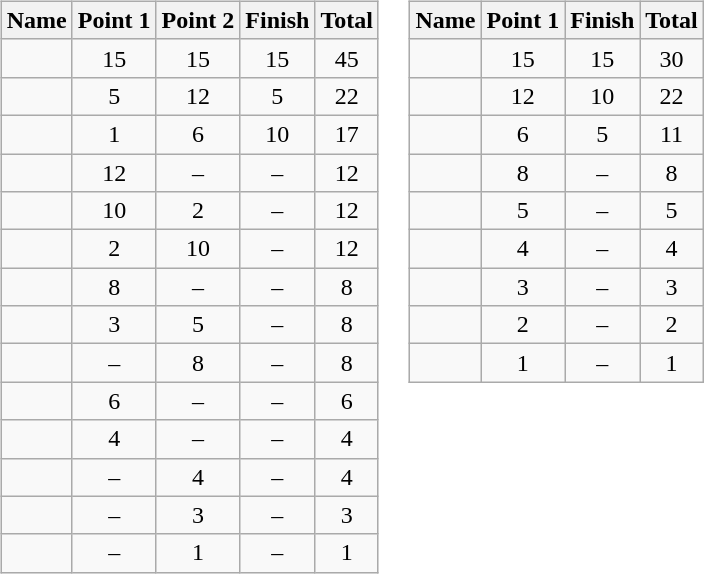<table border="0">
<tr>
<td valign="top"><br><table class="wikitable" style="text-align:center">
<tr>
<th>Name</th>
<th>Point 1</th>
<th>Point 2</th>
<th>Finish</th>
<th>Total</th>
</tr>
<tr>
<td align=left></td>
<td>15</td>
<td>15</td>
<td>15</td>
<td>45</td>
</tr>
<tr>
<td align=left></td>
<td>5</td>
<td>12</td>
<td>5</td>
<td>22</td>
</tr>
<tr>
<td align=left></td>
<td>1</td>
<td>6</td>
<td>10</td>
<td>17</td>
</tr>
<tr>
<td align=left></td>
<td>12</td>
<td>–</td>
<td>–</td>
<td>12</td>
</tr>
<tr>
<td align=left></td>
<td>10</td>
<td>2</td>
<td>–</td>
<td>12</td>
</tr>
<tr>
<td align=left></td>
<td>2</td>
<td>10</td>
<td>–</td>
<td>12</td>
</tr>
<tr>
<td align=left></td>
<td>8</td>
<td>–</td>
<td>–</td>
<td>8</td>
</tr>
<tr>
<td align=left></td>
<td>3</td>
<td>5</td>
<td>–</td>
<td>8</td>
</tr>
<tr>
<td align=left></td>
<td>–</td>
<td>8</td>
<td>–</td>
<td>8</td>
</tr>
<tr>
<td align=left></td>
<td>6</td>
<td>–</td>
<td>–</td>
<td>6</td>
</tr>
<tr>
<td align=left></td>
<td>4</td>
<td>–</td>
<td>–</td>
<td>4</td>
</tr>
<tr>
<td align=left></td>
<td>–</td>
<td>4</td>
<td>–</td>
<td>4</td>
</tr>
<tr>
<td align=left></td>
<td>–</td>
<td>3</td>
<td>–</td>
<td>3</td>
</tr>
<tr>
<td align=left></td>
<td>–</td>
<td>1</td>
<td>–</td>
<td>1</td>
</tr>
</table>
</td>
<td valign="top"><br><table class="wikitable" style="text-align:center">
<tr>
<th>Name</th>
<th>Point 1</th>
<th>Finish</th>
<th>Total</th>
</tr>
<tr>
<td align=left></td>
<td>15</td>
<td>15</td>
<td>30</td>
</tr>
<tr>
<td align=left></td>
<td>12</td>
<td>10</td>
<td>22</td>
</tr>
<tr>
<td align=left></td>
<td>6</td>
<td>5</td>
<td>11</td>
</tr>
<tr>
<td align=left></td>
<td>8</td>
<td>–</td>
<td>8</td>
</tr>
<tr>
<td align=left></td>
<td>5</td>
<td>–</td>
<td>5</td>
</tr>
<tr>
<td align=left></td>
<td>4</td>
<td>–</td>
<td>4</td>
</tr>
<tr>
<td align=left></td>
<td>3</td>
<td>–</td>
<td>3</td>
</tr>
<tr>
<td align=left></td>
<td>2</td>
<td>–</td>
<td>2</td>
</tr>
<tr>
<td align=left></td>
<td>1</td>
<td>–</td>
<td>1</td>
</tr>
</table>
</td>
</tr>
</table>
